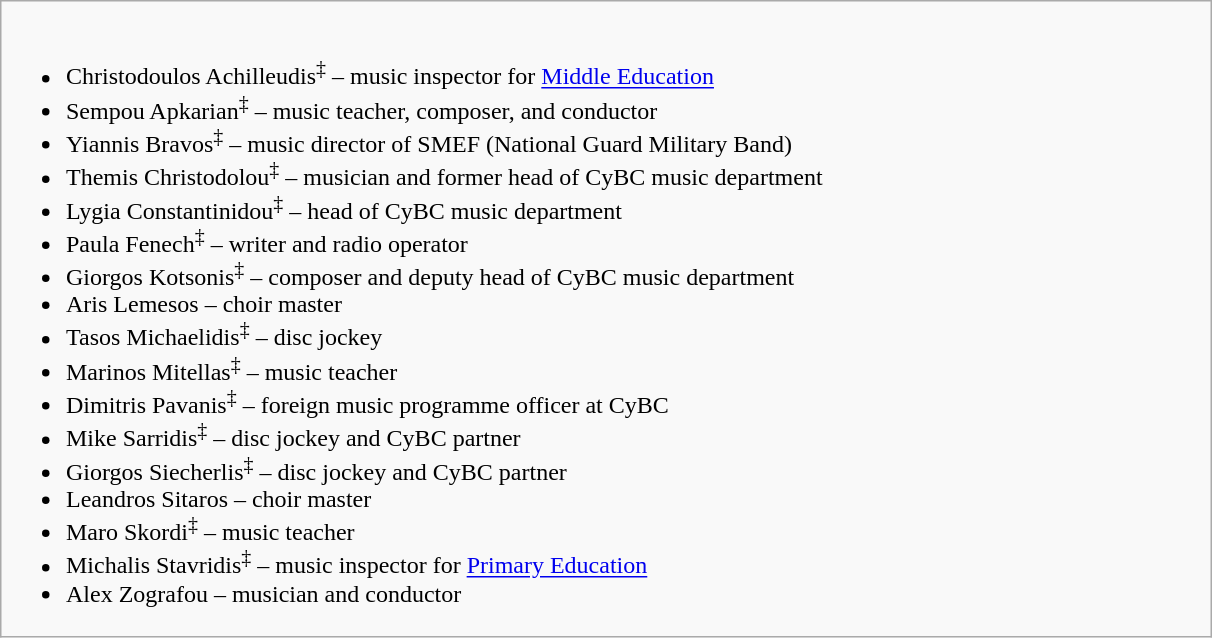<table class="wikitable mw-collapsible collapsible" style="margin: 1em auto 1em auto">
<tr>
<td style="width:50em"><br><ul><li>Christodoulos Achilleudis<sup>‡</sup> – music inspector for <a href='#'>Middle Education</a></li><li>Sempou Apkarian<sup>‡</sup> – music teacher, composer, and conductor</li><li>Yiannis Bravos<sup>‡</sup> – music director of SMEF (National Guard Military Band)</li><li>Themis Christodolou<sup>‡</sup> – musician and former head of CyBC music department</li><li>Lygia Constantinidou<sup>‡</sup> – head of CyBC music department</li><li>Paula Fenech<sup>‡</sup> – writer and radio operator</li><li>Giorgos Kotsonis<sup>‡</sup> – composer and deputy head of CyBC music department</li><li>Aris Lemesos – choir master</li><li>Tasos Michaelidis<sup>‡</sup> – disc jockey</li><li>Marinos Mitellas<sup>‡</sup> – music teacher</li><li>Dimitris Pavanis<sup>‡</sup> – foreign music programme officer at CyBC</li><li>Mike Sarridis<sup>‡</sup> – disc jockey and CyBC partner</li><li>Giorgos Siecherlis<sup>‡</sup> – disc jockey and CyBC partner</li><li>Leandros Sitaros – choir master</li><li>Maro Skordi<sup>‡</sup> – music teacher</li><li>Michalis Stavridis<sup>‡</sup> – music inspector for <a href='#'>Primary Education</a></li><li>Alex Zografou – musician and conductor</li></ul></td>
</tr>
</table>
